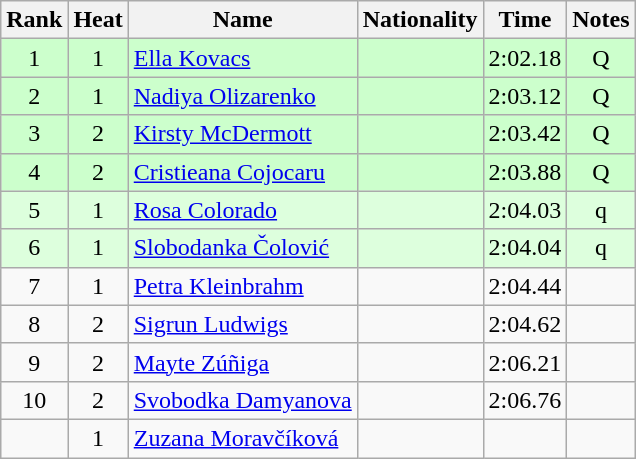<table class="wikitable sortable" style="text-align:center">
<tr>
<th>Rank</th>
<th>Heat</th>
<th>Name</th>
<th>Nationality</th>
<th>Time</th>
<th>Notes</th>
</tr>
<tr bgcolor=ccffcc>
<td>1</td>
<td>1</td>
<td align="left"><a href='#'>Ella Kovacs</a></td>
<td align=left></td>
<td>2:02.18</td>
<td>Q</td>
</tr>
<tr bgcolor=ccffcc>
<td>2</td>
<td>1</td>
<td align="left"><a href='#'>Nadiya Olizarenko</a></td>
<td align=left></td>
<td>2:03.12</td>
<td>Q</td>
</tr>
<tr bgcolor=ccffcc>
<td>3</td>
<td>2</td>
<td align="left"><a href='#'>Kirsty McDermott</a></td>
<td align=left></td>
<td>2:03.42</td>
<td>Q</td>
</tr>
<tr bgcolor=ccffcc>
<td>4</td>
<td>2</td>
<td align="left"><a href='#'>Cristieana Cojocaru</a></td>
<td align=left></td>
<td>2:03.88</td>
<td>Q</td>
</tr>
<tr bgcolor=ddffdd>
<td>5</td>
<td>1</td>
<td align="left"><a href='#'>Rosa Colorado</a></td>
<td align=left></td>
<td>2:04.03</td>
<td>q</td>
</tr>
<tr bgcolor=ddffdd>
<td>6</td>
<td>1</td>
<td align="left"><a href='#'>Slobodanka Čolović</a></td>
<td align=left></td>
<td>2:04.04</td>
<td>q</td>
</tr>
<tr>
<td>7</td>
<td>1</td>
<td align="left"><a href='#'>Petra Kleinbrahm</a></td>
<td align=left></td>
<td>2:04.44</td>
<td></td>
</tr>
<tr>
<td>8</td>
<td>2</td>
<td align="left"><a href='#'>Sigrun Ludwigs</a></td>
<td align=left></td>
<td>2:04.62</td>
<td></td>
</tr>
<tr>
<td>9</td>
<td>2</td>
<td align="left"><a href='#'>Mayte Zúñiga</a></td>
<td align=left></td>
<td>2:06.21</td>
<td></td>
</tr>
<tr>
<td>10</td>
<td>2</td>
<td align="left"><a href='#'>Svobodka Damyanova</a></td>
<td align=left></td>
<td>2:06.76</td>
<td></td>
</tr>
<tr>
<td></td>
<td>1</td>
<td align="left"><a href='#'>Zuzana Moravčíková</a></td>
<td align=left></td>
<td></td>
<td></td>
</tr>
</table>
